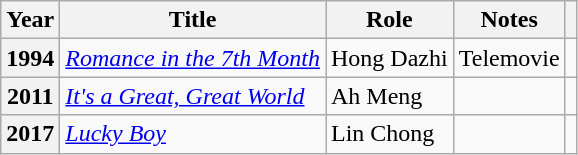<table class="wikitable sortable plainrowheaders">
<tr>
<th scope="col">Year</th>
<th scope="col">Title</th>
<th scope="col">Role</th>
<th scope="col" class="unsortable">Notes</th>
<th scope="col" class="unsortable"></th>
</tr>
<tr>
<th scope="row">1994</th>
<td><em><a href='#'>Romance in the 7th Month</a></em></td>
<td>Hong Dazhi</td>
<td>Telemovie</td>
<td></td>
</tr>
<tr>
<th scope="row">2011</th>
<td><em><a href='#'>It's a Great, Great World</a></em></td>
<td>Ah Meng</td>
<td></td>
<td></td>
</tr>
<tr>
<th scope="row">2017</th>
<td><em><a href='#'>Lucky Boy</a></em></td>
<td>Lin Chong</td>
<td></td>
<td></td>
</tr>
</table>
